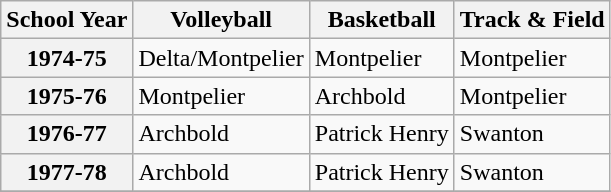<table class="wikitable">
<tr>
<th>School Year</th>
<th>Volleyball</th>
<th>Basketball</th>
<th>Track & Field</th>
</tr>
<tr align="left">
<th>1974-75</th>
<td>Delta/Montpelier</td>
<td>Montpelier</td>
<td>Montpelier</td>
</tr>
<tr align="left">
<th>1975-76</th>
<td>Montpelier</td>
<td>Archbold</td>
<td>Montpelier</td>
</tr>
<tr align="left">
<th>1976-77</th>
<td>Archbold</td>
<td>Patrick Henry</td>
<td>Swanton</td>
</tr>
<tr align="left">
<th>1977-78</th>
<td>Archbold</td>
<td>Patrick Henry</td>
<td>Swanton</td>
</tr>
<tr>
</tr>
</table>
